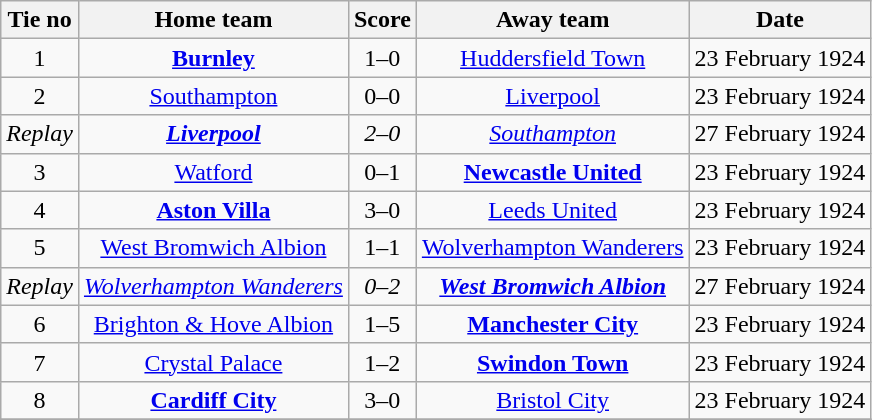<table class="wikitable" style="text-align: center">
<tr>
<th>Tie no</th>
<th>Home team</th>
<th>Score</th>
<th>Away team</th>
<th>Date</th>
</tr>
<tr>
<td>1</td>
<td><strong><a href='#'>Burnley</a></strong></td>
<td>1–0</td>
<td><a href='#'>Huddersfield Town</a></td>
<td>23 February 1924</td>
</tr>
<tr>
<td>2</td>
<td><a href='#'>Southampton</a></td>
<td>0–0</td>
<td><a href='#'>Liverpool</a></td>
<td>23 February 1924</td>
</tr>
<tr>
<td><em>Replay</em></td>
<td><strong><em><a href='#'>Liverpool</a></em></strong></td>
<td><em>2–0</em></td>
<td><em><a href='#'>Southampton</a></em></td>
<td>27 February 1924</td>
</tr>
<tr>
<td>3</td>
<td><a href='#'>Watford</a></td>
<td>0–1</td>
<td><strong><a href='#'>Newcastle United</a></strong></td>
<td>23 February 1924</td>
</tr>
<tr>
<td>4</td>
<td><strong><a href='#'>Aston Villa</a></strong></td>
<td>3–0</td>
<td><a href='#'>Leeds United</a></td>
<td>23 February 1924</td>
</tr>
<tr>
<td>5</td>
<td><a href='#'>West Bromwich Albion</a></td>
<td>1–1</td>
<td><a href='#'>Wolverhampton Wanderers</a></td>
<td>23 February 1924</td>
</tr>
<tr>
<td><em>Replay</em></td>
<td><em><a href='#'>Wolverhampton Wanderers</a></em></td>
<td><em>0–2</em></td>
<td><strong><em><a href='#'>West Bromwich Albion</a></em></strong></td>
<td>27 February 1924</td>
</tr>
<tr>
<td>6</td>
<td><a href='#'>Brighton & Hove Albion</a></td>
<td>1–5</td>
<td><strong><a href='#'>Manchester City</a></strong></td>
<td>23 February 1924</td>
</tr>
<tr>
<td>7</td>
<td><a href='#'>Crystal Palace</a></td>
<td>1–2</td>
<td><strong><a href='#'>Swindon Town</a></strong></td>
<td>23 February 1924</td>
</tr>
<tr>
<td>8</td>
<td><strong><a href='#'>Cardiff City</a></strong></td>
<td>3–0</td>
<td><a href='#'>Bristol City</a></td>
<td>23 February 1924</td>
</tr>
<tr>
</tr>
</table>
